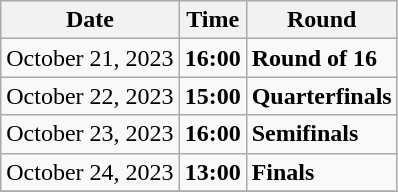<table class="wikitable">
<tr>
<th>Date</th>
<th>Time</th>
<th>Round</th>
</tr>
<tr>
<td>October 21, 2023</td>
<td><strong>16:00</strong></td>
<td><strong>Round of 16</strong></td>
</tr>
<tr>
<td>October 22, 2023</td>
<td><strong>15:00</strong></td>
<td><strong>Quarterfinals</strong></td>
</tr>
<tr>
<td>October 23, 2023</td>
<td><strong>16:00</strong></td>
<td><strong>Semifinals</strong></td>
</tr>
<tr>
<td>October 24, 2023</td>
<td><strong>13:00</strong></td>
<td><strong>Finals</strong></td>
</tr>
<tr>
</tr>
</table>
